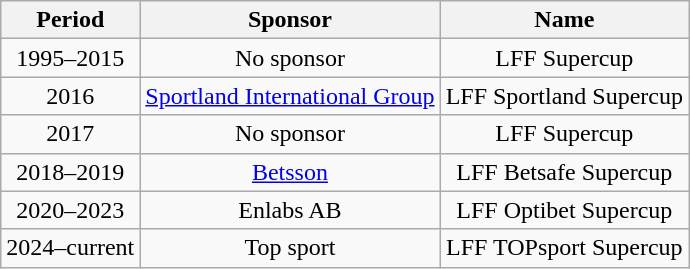<table class="wikitable" style="text-align:center;">
<tr>
<th>Period</th>
<th>Sponsor</th>
<th>Name</th>
</tr>
<tr>
<td>1995–2015</td>
<td>No sponsor</td>
<td>LFF Supercup</td>
</tr>
<tr>
<td>2016</td>
<td><a href='#'>Sportland International Group</a></td>
<td>LFF Sportland Supercup</td>
</tr>
<tr>
<td>2017</td>
<td>No sponsor</td>
<td>LFF Supercup</td>
</tr>
<tr>
<td>2018–2019</td>
<td><a href='#'>Betsson</a></td>
<td>LFF Betsafe Supercup</td>
</tr>
<tr>
<td>2020–2023</td>
<td>Enlabs AB</td>
<td>LFF Optibet Supercup</td>
</tr>
<tr>
<td>2024–current</td>
<td>Top sport</td>
<td>LFF TOPsport Supercup</td>
</tr>
</table>
